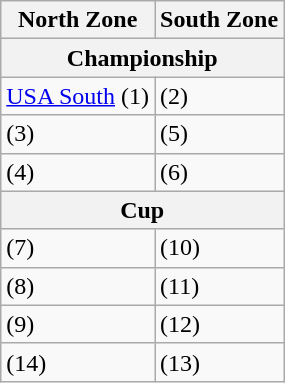<table class="wikitable">
<tr>
<th>North Zone</th>
<th>South Zone</th>
</tr>
<tr>
<th colspan="2">Championship</th>
</tr>
<tr>
<td><a href='#'>USA South</a> (1)</td>
<td> (2)</td>
</tr>
<tr>
<td> (3)</td>
<td> (5)</td>
</tr>
<tr>
<td> (4)</td>
<td> (6)</td>
</tr>
<tr>
<th colspan="2">Cup</th>
</tr>
<tr>
<td> (7)</td>
<td> (10)</td>
</tr>
<tr>
<td> (8)</td>
<td> (11)</td>
</tr>
<tr>
<td> (9)</td>
<td> (12)</td>
</tr>
<tr>
<td> (14)</td>
<td> (13)</td>
</tr>
</table>
